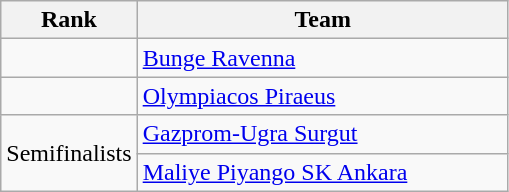<table class="wikitable" style="text-align: center;">
<tr>
<th width=40>Rank</th>
<th width=240>Team</th>
</tr>
<tr align=center>
<td></td>
<td style="text-align:left;"> <a href='#'>Bunge Ravenna</a></td>
</tr>
<tr align=center>
<td></td>
<td style="text-align:left;"> <a href='#'>Olympiacos Piraeus</a></td>
</tr>
<tr align=center>
<td rowspan=2>Semifinalists</td>
<td style="text-align:left;"> <a href='#'>Gazprom-Ugra Surgut</a></td>
</tr>
<tr align=center>
<td style="text-align:left;"> <a href='#'>Maliye Piyango SK Ankara</a></td>
</tr>
</table>
